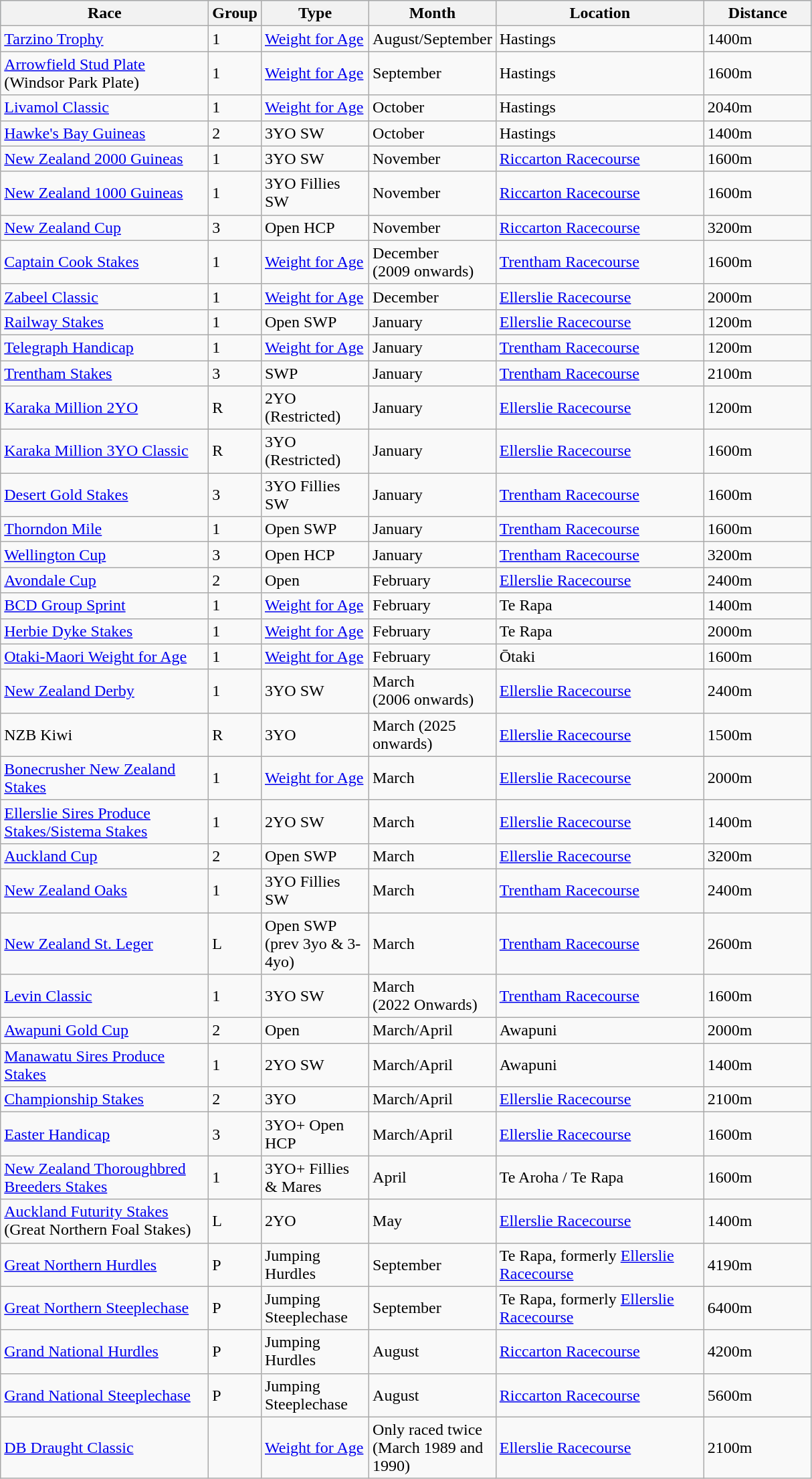<table class = "wikitable sortable" | border="1" cellpadding="0" style="border-collapse:collapse; style="font-size:90%">
<tr bgcolor="LightSteelBlue" align="center">
<th width="200px"><strong>Race</strong><br></th>
<th width="10px"><strong>Group</strong><br></th>
<th width="100px"><strong>Type</strong> <br></th>
<th width="100px"><strong>Month</strong> <br></th>
<th width="200px"><strong>Location</strong> <br></th>
<th width="100px"><strong>Distance</strong></th>
</tr>
<tr>
<td><a href='#'>Tarzino Trophy</a></td>
<td>1</td>
<td><a href='#'>Weight for Age</a></td>
<td>August/September</td>
<td>Hastings</td>
<td>1400m</td>
</tr>
<tr>
<td><a href='#'>Arrowfield Stud Plate</a> (Windsor Park Plate)   </td>
<td>1</td>
<td><a href='#'>Weight for Age</a></td>
<td>September</td>
<td>Hastings</td>
<td>1600m</td>
</tr>
<tr>
<td><a href='#'>Livamol Classic</a></td>
<td>1</td>
<td><a href='#'>Weight for Age</a></td>
<td>October</td>
<td>Hastings</td>
<td>2040m</td>
</tr>
<tr>
<td><a href='#'>Hawke's Bay Guineas</a></td>
<td>2</td>
<td>3YO SW</td>
<td>October</td>
<td>Hastings</td>
<td>1400m</td>
</tr>
<tr>
<td><a href='#'>New Zealand 2000 Guineas</a></td>
<td>1</td>
<td>3YO SW</td>
<td>November</td>
<td><a href='#'>Riccarton Racecourse</a></td>
<td>1600m</td>
</tr>
<tr>
<td><a href='#'>New Zealand 1000 Guineas</a></td>
<td>1</td>
<td>3YO Fillies SW</td>
<td>November</td>
<td><a href='#'>Riccarton Racecourse</a></td>
<td>1600m</td>
</tr>
<tr>
<td><a href='#'>New Zealand Cup</a></td>
<td>3</td>
<td>Open HCP</td>
<td>November</td>
<td><a href='#'>Riccarton Racecourse</a></td>
<td>3200m</td>
</tr>
<tr>
<td><a href='#'>Captain Cook Stakes</a></td>
<td>1</td>
<td><a href='#'>Weight for Age</a></td>
<td>December<br> (2009 onwards)</td>
<td><a href='#'>Trentham Racecourse</a></td>
<td>1600m</td>
</tr>
<tr>
<td><a href='#'>Zabeel Classic</a></td>
<td>1</td>
<td><a href='#'>Weight for Age</a></td>
<td>December</td>
<td><a href='#'>Ellerslie Racecourse</a></td>
<td>2000m</td>
</tr>
<tr>
<td><a href='#'>Railway Stakes</a></td>
<td>1</td>
<td>Open SWP</td>
<td>January</td>
<td><a href='#'>Ellerslie Racecourse</a></td>
<td>1200m</td>
</tr>
<tr>
<td><a href='#'>Telegraph Handicap</a>   </td>
<td>1</td>
<td><a href='#'>Weight for Age</a></td>
<td>January</td>
<td><a href='#'>Trentham Racecourse</a></td>
<td>1200m</td>
</tr>
<tr>
<td><a href='#'>Trentham Stakes</a></td>
<td>3</td>
<td>SWP</td>
<td>January</td>
<td><a href='#'>Trentham Racecourse</a></td>
<td>2100m</td>
</tr>
<tr>
<td><a href='#'>Karaka Million 2YO</a>  </td>
<td>R</td>
<td>2YO (Restricted)</td>
<td>January</td>
<td><a href='#'>Ellerslie Racecourse</a></td>
<td>1200m</td>
</tr>
<tr>
<td><a href='#'>Karaka Million 3YO Classic</a>  </td>
<td>R</td>
<td>3YO (Restricted)</td>
<td>January</td>
<td><a href='#'>Ellerslie Racecourse</a></td>
<td>1600m</td>
</tr>
<tr>
<td><a href='#'>Desert Gold Stakes</a></td>
<td>3</td>
<td>3YO Fillies SW</td>
<td>January</td>
<td><a href='#'>Trentham Racecourse</a></td>
<td>1600m</td>
</tr>
<tr>
<td><a href='#'>Thorndon Mile</a></td>
<td>1</td>
<td>Open SWP</td>
<td>January</td>
<td><a href='#'>Trentham Racecourse</a></td>
<td>1600m</td>
</tr>
<tr>
<td><a href='#'>Wellington Cup</a></td>
<td>3</td>
<td>Open HCP</td>
<td>January</td>
<td><a href='#'>Trentham Racecourse</a></td>
<td>3200m</td>
</tr>
<tr>
<td><a href='#'>Avondale Cup</a></td>
<td>2</td>
<td>Open</td>
<td>February</td>
<td><a href='#'>Ellerslie Racecourse</a></td>
<td>2400m</td>
</tr>
<tr>
<td><a href='#'>BCD Group Sprint</a></td>
<td>1</td>
<td><a href='#'>Weight for Age</a></td>
<td>February</td>
<td>Te Rapa</td>
<td>1400m</td>
</tr>
<tr>
<td><a href='#'>Herbie Dyke Stakes</a></td>
<td>1</td>
<td><a href='#'>Weight for Age</a></td>
<td>February</td>
<td>Te Rapa</td>
<td>2000m</td>
</tr>
<tr>
<td><a href='#'>Otaki-Maori Weight for Age</a></td>
<td>1</td>
<td><a href='#'>Weight for Age</a>  </td>
<td>February</td>
<td>Ōtaki</td>
<td>1600m</td>
</tr>
<tr>
<td><a href='#'>New Zealand Derby</a>  </td>
<td>1</td>
<td>3YO SW</td>
<td>March <br>(2006 onwards)</td>
<td><a href='#'>Ellerslie Racecourse</a></td>
<td>2400m</td>
</tr>
<tr>
<td>NZB Kiwi</td>
<td>R</td>
<td>3YO</td>
<td>March (2025 onwards)</td>
<td><a href='#'>Ellerslie Racecourse</a></td>
<td>1500m</td>
</tr>
<tr>
<td><a href='#'>Bonecrusher New Zealand Stakes</a>  </td>
<td>1</td>
<td><a href='#'>Weight for Age</a></td>
<td>March</td>
<td><a href='#'>Ellerslie Racecourse</a></td>
<td>2000m</td>
</tr>
<tr>
<td><a href='#'>Ellerslie Sires Produce Stakes/Sistema Stakes</a></td>
<td>1</td>
<td>2YO SW</td>
<td>March</td>
<td><a href='#'>Ellerslie Racecourse</a></td>
<td>1400m</td>
</tr>
<tr>
<td><a href='#'>Auckland Cup</a>  </td>
<td>2</td>
<td>Open SWP</td>
<td>March</td>
<td><a href='#'>Ellerslie Racecourse</a></td>
<td>3200m</td>
</tr>
<tr>
<td><a href='#'>New Zealand Oaks</a></td>
<td>1</td>
<td>3YO Fillies SW</td>
<td>March</td>
<td><a href='#'>Trentham Racecourse</a></td>
<td>2400m</td>
</tr>
<tr>
<td><a href='#'>New Zealand St. Leger</a></td>
<td>L</td>
<td>Open SWP (prev 3yo & 3-4yo)</td>
<td>March</td>
<td><a href='#'>Trentham Racecourse</a></td>
<td>2600m</td>
</tr>
<tr>
<td><a href='#'>Levin Classic</a></td>
<td>1</td>
<td>3YO SW</td>
<td>March <br>(2022 Onwards)</td>
<td><a href='#'>Trentham Racecourse</a></td>
<td>1600m</td>
</tr>
<tr>
<td><a href='#'>Awapuni Gold Cup</a></td>
<td>2</td>
<td>Open</td>
<td>March/April</td>
<td>Awapuni</td>
<td>2000m</td>
</tr>
<tr>
<td><a href='#'>Manawatu Sires Produce Stakes</a>  </td>
<td>1</td>
<td>2YO SW</td>
<td>March/April</td>
<td>Awapuni</td>
<td>1400m</td>
</tr>
<tr>
<td><a href='#'>Championship Stakes</a>  </td>
<td>2</td>
<td>3YO</td>
<td>March/April</td>
<td><a href='#'>Ellerslie Racecourse</a></td>
<td>2100m</td>
</tr>
<tr>
<td><a href='#'>Easter Handicap</a></td>
<td>3</td>
<td>3YO+ Open HCP</td>
<td>March/April</td>
<td><a href='#'>Ellerslie Racecourse</a></td>
<td>1600m</td>
</tr>
<tr>
<td><a href='#'>New Zealand Thoroughbred Breeders Stakes</a>  </td>
<td>1</td>
<td>3YO+ Fillies & Mares</td>
<td>April</td>
<td>Te Aroha / Te Rapa</td>
<td>1600m</td>
</tr>
<tr>
<td><a href='#'>Auckland Futurity Stakes</a> (Great Northern Foal Stakes) </td>
<td>L</td>
<td>2YO</td>
<td>May</td>
<td><a href='#'>Ellerslie Racecourse</a></td>
<td>1400m</td>
</tr>
<tr>
<td><a href='#'>Great Northern Hurdles</a>   </td>
<td>P</td>
<td>Jumping Hurdles</td>
<td>September</td>
<td>Te Rapa, formerly <a href='#'>Ellerslie Racecourse</a></td>
<td>4190m</td>
</tr>
<tr>
<td><a href='#'>Great Northern Steeplechase</a></td>
<td>P</td>
<td>Jumping Steeplechase</td>
<td>September</td>
<td>Te Rapa, formerly <a href='#'>Ellerslie Racecourse</a></td>
<td>6400m</td>
</tr>
<tr>
<td><a href='#'>Grand National Hurdles</a></td>
<td>P</td>
<td>Jumping Hurdles</td>
<td>August</td>
<td><a href='#'>Riccarton Racecourse</a></td>
<td>4200m</td>
</tr>
<tr>
<td><a href='#'>Grand National Steeplechase</a></td>
<td>P</td>
<td>Jumping Steeplechase</td>
<td>August</td>
<td><a href='#'>Riccarton Racecourse</a></td>
<td>5600m</td>
</tr>
<tr>
<td><a href='#'>DB Draught Classic</a></td>
<td></td>
<td><a href='#'>Weight for Age</a></td>
<td>Only raced twice (March 1989 and 1990)</td>
<td><a href='#'>Ellerslie Racecourse</a></td>
<td>2100m</td>
</tr>
</table>
